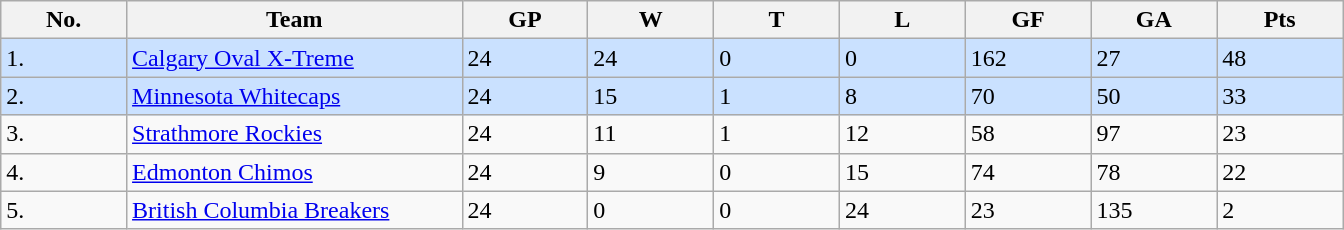<table class="wikitable sortable">
<tr>
<th bgcolor="#DDDDFF" width="7.5%" title="Division rank">No.</th>
<th bgcolor="#DDDDFF" width="20%" class="unsortable">Team</th>
<th bgcolor="#DDDDFF" width="7.5%" title="Games played" class="unsortable">GP</th>
<th bgcolor="#DDDDFF" width="7.5%" title="Wins">W</th>
<th bgcolor="#DDDDFF" width="7.5%" title="Losses">T</th>
<th bgcolor="#DDDDFF" width="7.5%" title="Ties">L</th>
<th bgcolor="#DDDDFF" width="7.5%" title="Goals For">GF</th>
<th bgcolor="#DDDDFF" width="7.5%" title="Goals Against ">GA</th>
<th bgcolor="#DDDDFF" width="7.5%" title="Points">Pts</th>
</tr>
<tr style="background:#CAE1FF">
<td>1.</td>
<td style="text-align:left;"><a href='#'>Calgary Oval X-Treme</a></td>
<td>24</td>
<td>24</td>
<td>0</td>
<td>0</td>
<td>162</td>
<td>27</td>
<td>48</td>
</tr>
<tr style="background:#CAE1FF">
<td>2.</td>
<td style="text-align:left;"><a href='#'>Minnesota Whitecaps</a></td>
<td>24</td>
<td>15</td>
<td>1</td>
<td>8</td>
<td>70</td>
<td>50</td>
<td>33</td>
</tr>
<tr>
<td>3.</td>
<td style="text-align:left;"><a href='#'>Strathmore Rockies</a></td>
<td>24</td>
<td>11</td>
<td>1</td>
<td>12</td>
<td>58</td>
<td>97</td>
<td>23</td>
</tr>
<tr>
<td>4.</td>
<td style="text-align:left;"><a href='#'>Edmonton Chimos</a></td>
<td>24</td>
<td>9</td>
<td>0</td>
<td>15</td>
<td>74</td>
<td>78</td>
<td>22</td>
</tr>
<tr>
<td>5.</td>
<td style="text-align:left;"><a href='#'>British Columbia Breakers</a></td>
<td>24</td>
<td>0</td>
<td>0</td>
<td>24</td>
<td>23</td>
<td>135</td>
<td>2</td>
</tr>
</table>
